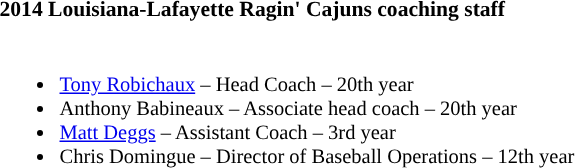<table class="toccolours" style="text-align: left; font-size:90%;">
<tr>
<th colspan="9">2014 Louisiana-Lafayette Ragin' Cajuns coaching staff</th>
</tr>
<tr>
<td style="font-size:95%; vertical-align:top;"><br><ul><li><a href='#'>Tony Robichaux</a> – Head Coach – 20th year</li><li>Anthony Babineaux – Associate head coach – 20th year</li><li><a href='#'>Matt Deggs</a> – Assistant Coach – 3rd year</li><li>Chris Domingue – Director of Baseball Operations – 12th year</li></ul></td>
</tr>
</table>
